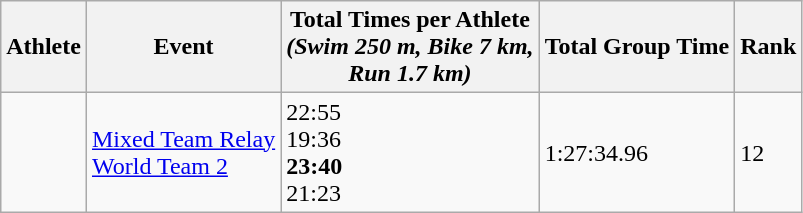<table class="wikitable" border="1">
<tr>
<th>Athlete</th>
<th>Event</th>
<th>Total Times per Athlete <br> <em>(Swim 250 m, Bike 7 km, <br> Run 1.7 km)</em></th>
<th>Total Group Time</th>
<th>Rank</th>
</tr>
<tr>
<td><br><br><strong></strong><br></td>
<td><a href='#'>Mixed Team Relay <br> World Team 2</a></td>
<td>22:55<br>19:36<br><strong>23:40</strong><br>21:23</td>
<td>1:27:34.96</td>
<td>12</td>
</tr>
</table>
